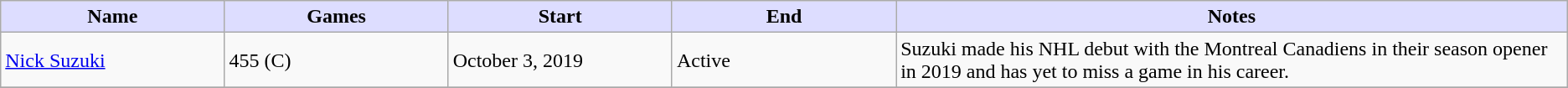<table class="wikitable">
<tr>
<th style="background:#ddf; width:5%;">Name</th>
<th style="background:#ddf; width:5%;">Games</th>
<th style="background:#ddf; width:5%;">Start</th>
<th style="background:#ddf; width:5%;">End</th>
<th style="background:#ddf; width:15%;">Notes</th>
</tr>
<tr>
<td><a href='#'>Nick Suzuki</a></td>
<td>455 (C)</td>
<td>October 3, 2019</td>
<td>Active</td>
<td>Suzuki made his NHL debut with the Montreal Canadiens in their season opener in 2019 and has yet to miss a game in his career.</td>
</tr>
<tr>
</tr>
</table>
